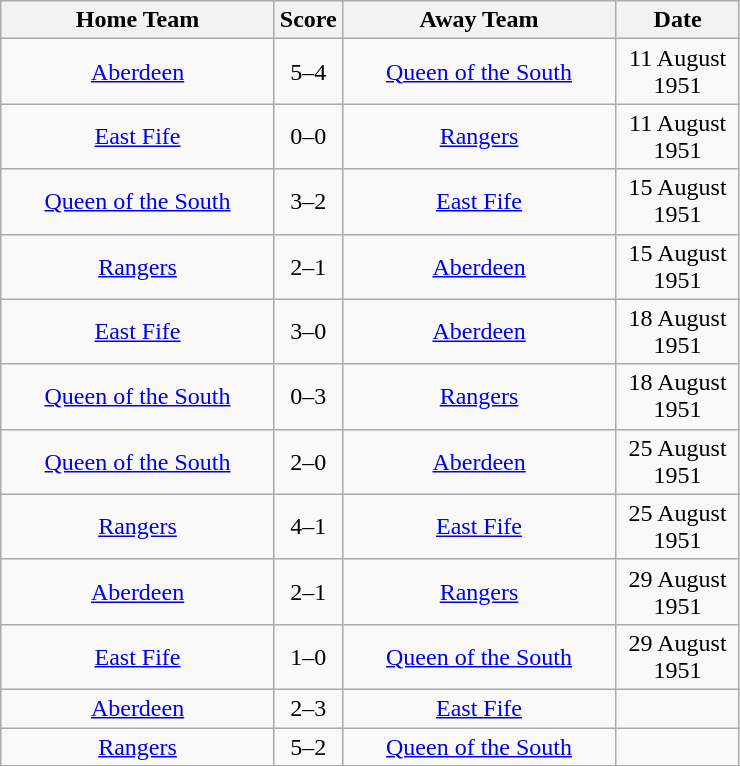<table class="wikitable" style="text-align:center;">
<tr>
<th width=175>Home Team</th>
<th width=20>Score</th>
<th width=175>Away Team</th>
<th width= 75>Date</th>
</tr>
<tr>
<td><a href='#'>Aberdeen</a></td>
<td>5–4</td>
<td><a href='#'>Queen of the South</a></td>
<td>11 August 1951</td>
</tr>
<tr>
<td><a href='#'>East Fife</a></td>
<td>0–0</td>
<td><a href='#'>Rangers</a></td>
<td>11 August 1951</td>
</tr>
<tr>
<td><a href='#'>Queen of the South</a></td>
<td>3–2</td>
<td><a href='#'>East Fife</a></td>
<td>15 August 1951</td>
</tr>
<tr>
<td><a href='#'>Rangers</a></td>
<td>2–1</td>
<td><a href='#'>Aberdeen</a></td>
<td>15 August 1951</td>
</tr>
<tr>
<td><a href='#'>East Fife</a></td>
<td>3–0</td>
<td><a href='#'>Aberdeen</a></td>
<td>18 August 1951</td>
</tr>
<tr>
<td><a href='#'>Queen of the South</a></td>
<td>0–3</td>
<td><a href='#'>Rangers</a></td>
<td>18 August 1951</td>
</tr>
<tr>
<td><a href='#'>Queen of the South</a></td>
<td>2–0</td>
<td><a href='#'>Aberdeen</a></td>
<td>25 August 1951</td>
</tr>
<tr>
<td><a href='#'>Rangers</a></td>
<td>4–1</td>
<td><a href='#'>East Fife</a></td>
<td>25 August 1951</td>
</tr>
<tr>
<td><a href='#'>Aberdeen</a></td>
<td>2–1</td>
<td><a href='#'>Rangers</a></td>
<td>29 August 1951</td>
</tr>
<tr>
<td><a href='#'>East Fife</a></td>
<td>1–0</td>
<td><a href='#'>Queen of the South</a></td>
<td>29 August 1951</td>
</tr>
<tr>
<td><a href='#'>Aberdeen</a></td>
<td>2–3</td>
<td><a href='#'>East Fife</a></td>
<td></td>
</tr>
<tr>
<td><a href='#'>Rangers</a></td>
<td>5–2</td>
<td><a href='#'>Queen of the South</a></td>
<td></td>
</tr>
<tr>
</tr>
</table>
